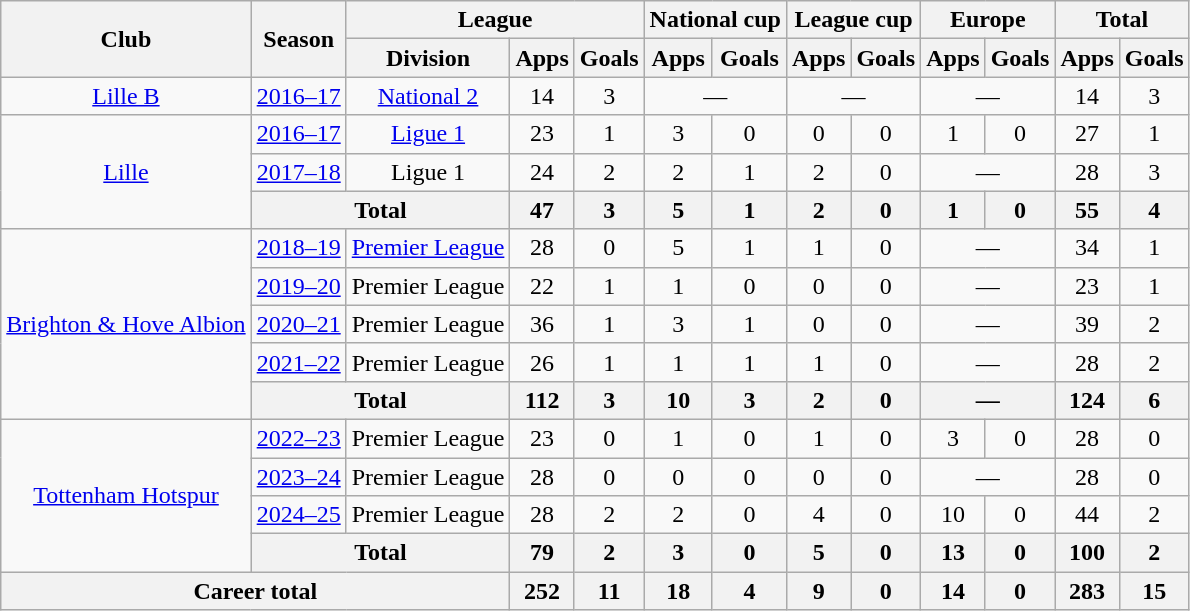<table class="wikitable" style="text-align:center">
<tr>
<th rowspan="2">Club</th>
<th rowspan="2">Season</th>
<th colspan="3">League</th>
<th colspan="2">National cup</th>
<th colspan="2">League cup</th>
<th colspan="2">Europe</th>
<th colspan="2">Total</th>
</tr>
<tr>
<th>Division</th>
<th>Apps</th>
<th>Goals</th>
<th>Apps</th>
<th>Goals</th>
<th>Apps</th>
<th>Goals</th>
<th>Apps</th>
<th>Goals</th>
<th>Apps</th>
<th>Goals</th>
</tr>
<tr>
<td><a href='#'>Lille B</a></td>
<td><a href='#'>2016–17</a></td>
<td><a href='#'>National 2</a></td>
<td>14</td>
<td>3</td>
<td colspan="2">—</td>
<td colspan="2">—</td>
<td colspan="2">—</td>
<td>14</td>
<td>3</td>
</tr>
<tr>
<td rowspan="3"><a href='#'>Lille</a></td>
<td><a href='#'>2016–17</a></td>
<td><a href='#'>Ligue 1</a></td>
<td>23</td>
<td>1</td>
<td>3</td>
<td>0</td>
<td>0</td>
<td>0</td>
<td>1</td>
<td>0</td>
<td>27</td>
<td>1</td>
</tr>
<tr>
<td><a href='#'>2017–18</a></td>
<td>Ligue 1</td>
<td>24</td>
<td>2</td>
<td>2</td>
<td>1</td>
<td>2</td>
<td>0</td>
<td colspan="2">—</td>
<td>28</td>
<td>3</td>
</tr>
<tr>
<th colspan="2">Total</th>
<th>47</th>
<th>3</th>
<th>5</th>
<th>1</th>
<th>2</th>
<th>0</th>
<th>1</th>
<th>0</th>
<th>55</th>
<th>4</th>
</tr>
<tr>
<td rowspan="5"><a href='#'>Brighton & Hove Albion</a></td>
<td><a href='#'>2018–19</a></td>
<td><a href='#'>Premier League</a></td>
<td>28</td>
<td>0</td>
<td>5</td>
<td>1</td>
<td>1</td>
<td>0</td>
<td colspan="2">—</td>
<td>34</td>
<td>1</td>
</tr>
<tr>
<td><a href='#'>2019–20</a></td>
<td>Premier League</td>
<td>22</td>
<td>1</td>
<td>1</td>
<td>0</td>
<td>0</td>
<td>0</td>
<td colspan="2">—</td>
<td>23</td>
<td>1</td>
</tr>
<tr>
<td><a href='#'>2020–21</a></td>
<td>Premier League</td>
<td>36</td>
<td>1</td>
<td>3</td>
<td>1</td>
<td>0</td>
<td>0</td>
<td colspan="2">—</td>
<td>39</td>
<td>2</td>
</tr>
<tr>
<td><a href='#'>2021–22</a></td>
<td>Premier League</td>
<td>26</td>
<td>1</td>
<td>1</td>
<td>1</td>
<td>1</td>
<td>0</td>
<td colspan="2">—</td>
<td>28</td>
<td>2</td>
</tr>
<tr>
<th colspan="2">Total</th>
<th>112</th>
<th>3</th>
<th>10</th>
<th>3</th>
<th>2</th>
<th>0</th>
<th colspan="2">—</th>
<th>124</th>
<th>6</th>
</tr>
<tr>
<td rowspan="4"><a href='#'>Tottenham Hotspur</a></td>
<td><a href='#'>2022–23</a></td>
<td>Premier League</td>
<td>23</td>
<td>0</td>
<td>1</td>
<td>0</td>
<td>1</td>
<td>0</td>
<td>3</td>
<td>0</td>
<td>28</td>
<td>0</td>
</tr>
<tr>
<td><a href='#'>2023–24</a></td>
<td>Premier League</td>
<td>28</td>
<td>0</td>
<td>0</td>
<td>0</td>
<td>0</td>
<td>0</td>
<td colspan="2">—</td>
<td>28</td>
<td>0</td>
</tr>
<tr>
<td><a href='#'>2024–25</a></td>
<td>Premier League</td>
<td>28</td>
<td>2</td>
<td>2</td>
<td>0</td>
<td>4</td>
<td>0</td>
<td>10</td>
<td>0</td>
<td>44</td>
<td>2</td>
</tr>
<tr>
<th colspan="2">Total</th>
<th>79</th>
<th>2</th>
<th>3</th>
<th>0</th>
<th>5</th>
<th>0</th>
<th>13</th>
<th>0</th>
<th>100</th>
<th>2</th>
</tr>
<tr>
<th colspan="3">Career total</th>
<th>252</th>
<th>11</th>
<th>18</th>
<th>4</th>
<th>9</th>
<th>0</th>
<th>14</th>
<th>0</th>
<th>283</th>
<th>15</th>
</tr>
</table>
